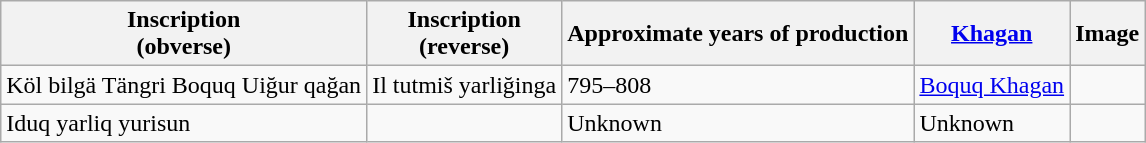<table class="wikitable">
<tr>
<th>Inscription<br>(obverse)</th>
<th>Inscription<br>(reverse)</th>
<th>Approximate years of production</th>
<th><a href='#'>Khagan</a></th>
<th>Image</th>
</tr>
<tr>
<td>Köl bilgä Tängri Boquq Uiğur qağan</td>
<td>Il tutmiš yarliğinga</td>
<td>795–808</td>
<td><a href='#'>Boquq Khagan</a></td>
<td></td>
</tr>
<tr>
<td>Iduq yarliq yurisun</td>
<td></td>
<td>Unknown</td>
<td>Unknown</td>
<td></td>
</tr>
</table>
